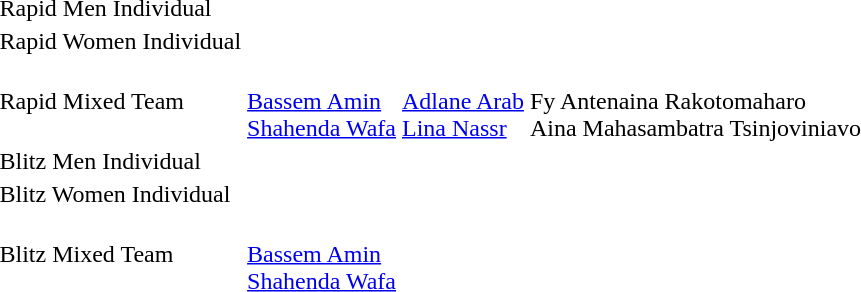<table>
<tr>
<td>Rapid Men Individual</td>
<td></td>
<td></td>
<td></td>
</tr>
<tr>
<td>Rapid Women Individual</td>
<td></td>
<td></td>
<td></td>
</tr>
<tr>
<td>Rapid Mixed Team</td>
<td><br><a href='#'>Bassem Amin</a><br><a href='#'>Shahenda Wafa</a></td>
<td><br><a href='#'>Adlane Arab</a><br><a href='#'>Lina Nassr</a></td>
<td><br>Fy Antenaina Rakotomaharo<br>Aina Mahasambatra Tsinjoviniavo</td>
</tr>
<tr>
<td>Blitz Men Individual</td>
<td></td>
<td></td>
<td></td>
</tr>
<tr>
<td>Blitz Women Individual</td>
<td></td>
<td></td>
<td></td>
</tr>
<tr>
<td>Blitz Mixed Team</td>
<td><br><a href='#'>Bassem Amin</a><br><a href='#'>Shahenda Wafa</a></td>
<td></td>
<td></td>
</tr>
</table>
